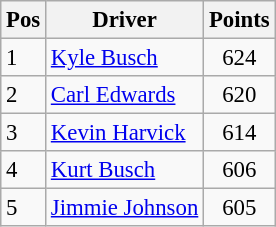<table class="sortable wikitable " style="font-size: 95%;">
<tr>
<th>Pos</th>
<th>Driver</th>
<th>Points</th>
</tr>
<tr>
<td>1</td>
<td><a href='#'>Kyle Busch</a></td>
<td style="text-align:center;">624</td>
</tr>
<tr>
<td>2</td>
<td><a href='#'>Carl Edwards</a></td>
<td style="text-align:center;">620</td>
</tr>
<tr>
<td>3</td>
<td><a href='#'>Kevin Harvick</a></td>
<td style="text-align:center;">614</td>
</tr>
<tr>
<td>4</td>
<td><a href='#'>Kurt Busch</a></td>
<td style="text-align:center;">606</td>
</tr>
<tr>
<td>5</td>
<td><a href='#'>Jimmie Johnson</a></td>
<td style="text-align:center;">605</td>
</tr>
</table>
